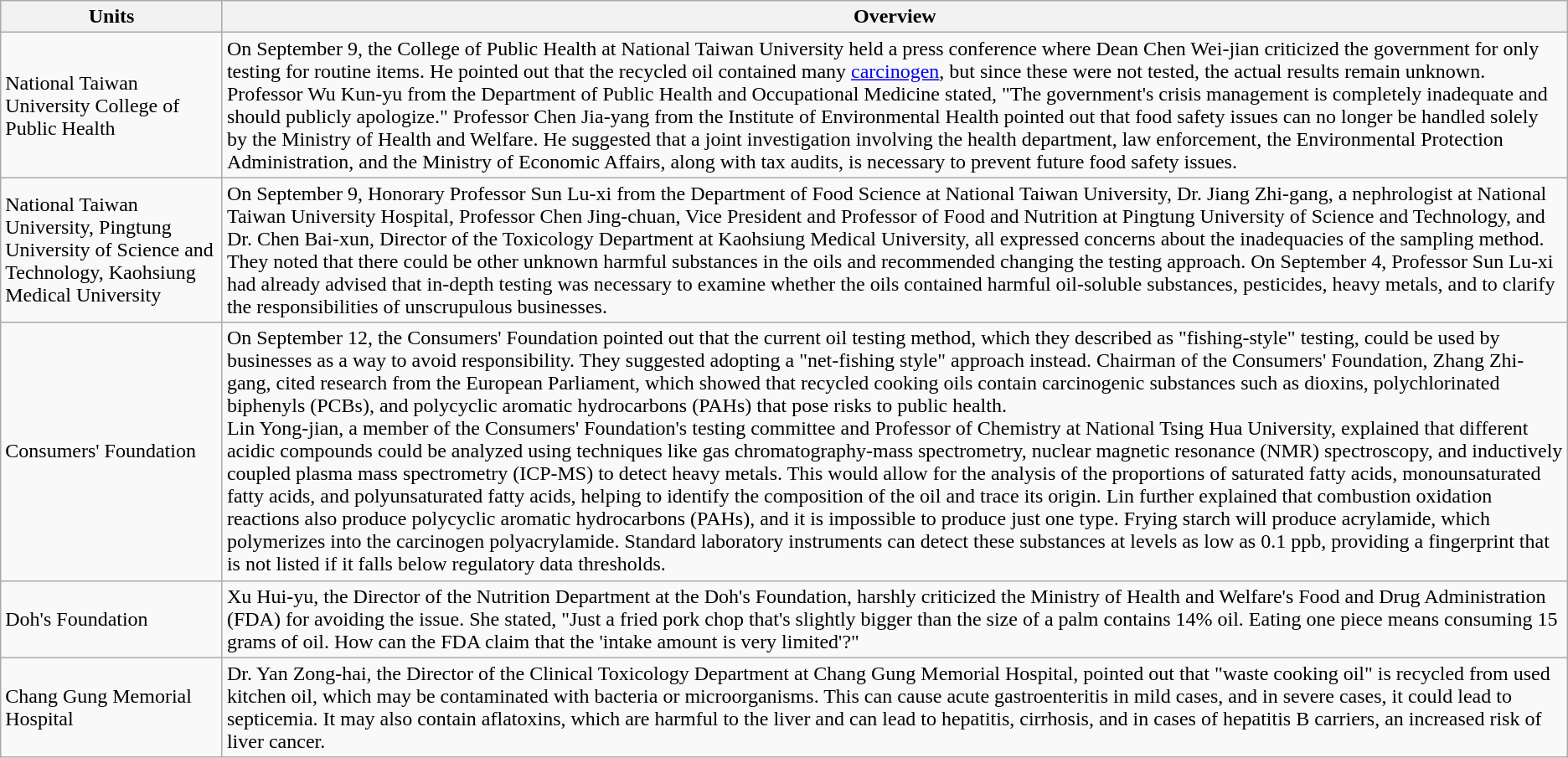<table class="wikitable sortable">
<tr>
<th>Units</th>
<th>Overview</th>
</tr>
<tr>
<td>National Taiwan University College of Public Health</td>
<td>On September 9, the College of Public Health at National Taiwan University held a press conference where Dean Chen Wei-jian criticized the government for only testing for routine items. He pointed out that the recycled oil contained many <a href='#'>carcinogen</a>, but since these were not tested, the actual results remain unknown. Professor Wu Kun-yu from the Department of Public Health and Occupational Medicine stated, "The government's crisis management is completely inadequate and should publicly apologize." Professor Chen Jia-yang from the Institute of Environmental Health pointed out that food safety issues can no longer be handled solely by the Ministry of Health and Welfare. He suggested that a joint investigation involving the health department, law enforcement, the Environmental Protection Administration, and the Ministry of Economic Affairs, along with tax audits, is necessary to prevent future food safety issues.</td>
</tr>
<tr>
<td>National Taiwan University, Pingtung University of Science and Technology, Kaohsiung Medical University</td>
<td>On September 9, Honorary Professor Sun Lu-xi from the Department of Food Science at National Taiwan University, Dr. Jiang Zhi-gang, a nephrologist at National Taiwan University Hospital, Professor Chen Jing-chuan, Vice President and Professor of Food and Nutrition at Pingtung University of Science and Technology, and Dr. Chen Bai-xun, Director of the Toxicology Department at Kaohsiung Medical University, all expressed concerns about the inadequacies of the sampling method. They noted that there could be other unknown harmful substances in the oils and recommended changing the testing approach. On September 4, Professor Sun Lu-xi had already advised that in-depth testing was necessary to examine whether the oils contained harmful oil-soluble substances, pesticides, heavy metals, and to clarify the responsibilities of unscrupulous businesses.</td>
</tr>
<tr>
<td>Consumers' Foundation</td>
<td>On September 12, the Consumers' Foundation pointed out that the current oil testing method, which they described as "fishing-style" testing, could be used by businesses as a way to avoid responsibility. They suggested adopting a "net-fishing style" approach instead. Chairman of the Consumers' Foundation, Zhang Zhi-gang, cited research from the European Parliament, which showed that recycled cooking oils contain carcinogenic substances such as dioxins, polychlorinated biphenyls (PCBs), and polycyclic aromatic hydrocarbons (PAHs) that pose risks to public health.<br>Lin Yong-jian, a member of the Consumers' Foundation's testing committee and Professor of Chemistry at National Tsing Hua University, explained that different acidic compounds could be analyzed using techniques like gas chromatography-mass spectrometry, nuclear magnetic resonance (NMR) spectroscopy, and inductively coupled plasma mass spectrometry (ICP-MS) to detect heavy metals. This would allow for the analysis of the proportions of saturated fatty acids, monounsaturated fatty acids, and polyunsaturated fatty acids, helping to identify the composition of the oil and trace its origin. Lin further explained that combustion oxidation reactions also produce polycyclic aromatic hydrocarbons (PAHs), and it is impossible to produce just one type. Frying starch will produce acrylamide, which polymerizes into the carcinogen polyacrylamide. Standard laboratory instruments can detect these substances at levels as low as 0.1 ppb, providing a fingerprint that is not listed if it falls below regulatory data thresholds.</td>
</tr>
<tr>
<td>Doh's Foundation</td>
<td>Xu Hui-yu, the Director of the Nutrition Department at the Doh's Foundation, harshly criticized the Ministry of Health and Welfare's Food and Drug Administration (FDA) for avoiding the issue. She stated, "Just a fried pork chop that's slightly bigger than the size of a palm contains 14% oil. Eating one piece means consuming 15 grams of oil. How can the FDA claim that the 'intake amount is very limited'?"</td>
</tr>
<tr>
<td>Chang Gung Memorial Hospital</td>
<td>Dr. Yan Zong-hai, the Director of the Clinical Toxicology Department at Chang Gung Memorial Hospital, pointed out that "waste cooking oil" is recycled from used kitchen oil, which may be contaminated with bacteria or microorganisms. This can cause acute gastroenteritis in mild cases, and in severe cases, it could lead to septicemia. It may also contain aflatoxins, which are harmful to the liver and can lead to hepatitis, cirrhosis, and in cases of hepatitis B carriers, an increased risk of liver cancer.</td>
</tr>
</table>
